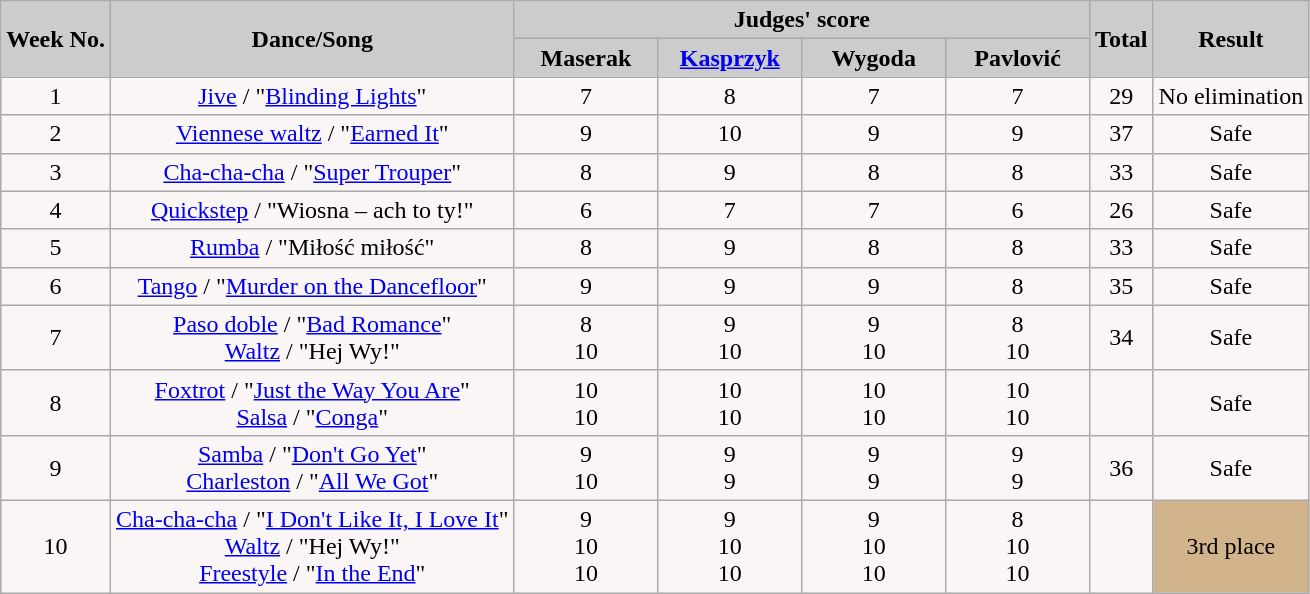<table class="wikitable collapsible">
<tr>
<th rowspan=2 style="background:#ccc; text-align:Center;"><strong>Week No.</strong></th>
<th rowspan=2 style="background:#ccc; text-align:Center;"><strong>Dance/Song</strong></th>
<th colspan=4 style="background:#ccc; text-align:Center;"><strong>Judges' score</strong></th>
<th rowspan=2 style="background:#ccc; text-align:Center;"><strong>Total</strong></th>
<th rowspan=2 style="background:#ccc; text-align:Center;"><strong>Result</strong></th>
</tr>
<tr style="text-align:center; background:#ccc;">
<td style="width:11%;"><strong>Maserak</strong></td>
<td style="width:11%;"><a href='#'><strong>Kasprzyk</strong></a></td>
<td style="width:11%;"><strong>Wygoda</strong></td>
<td style="width:11%;"><strong>Pavlović</strong></td>
</tr>
<tr style="text-align:center; background:#faf6f6;">
<td>1</td>
<td><a href='#'>Jive</a> / "<a href='#'>Blinding Lights</a>"</td>
<td>7</td>
<td>8</td>
<td>7</td>
<td>7</td>
<td>29</td>
<td>No elimination</td>
</tr>
<tr style="text-align:center; background:#faf6f6;">
<td>2</td>
<td><a href='#'>Viennese waltz</a> / "<a href='#'>Earned It</a>"</td>
<td>9</td>
<td>10</td>
<td>9</td>
<td>9</td>
<td>37</td>
<td>Safe</td>
</tr>
<tr style="text-align:center; background:#faf6f6;">
<td>3</td>
<td><a href='#'>Cha-cha-cha</a> / "<a href='#'>Super Trouper</a>"</td>
<td>8</td>
<td>9</td>
<td>8</td>
<td>8</td>
<td>33</td>
<td>Safe</td>
</tr>
<tr style="text-align:center; background:#faf6f6;">
<td>4</td>
<td><a href='#'>Quickstep</a> / "Wiosna – ach to ty!"</td>
<td>6</td>
<td>7</td>
<td>7</td>
<td>6</td>
<td>26</td>
<td>Safe</td>
</tr>
<tr style="text-align:center; background:#faf6f6;">
<td>5</td>
<td><a href='#'>Rumba</a> / "Miłość miłość"</td>
<td>8</td>
<td>9</td>
<td>8</td>
<td>8</td>
<td>33</td>
<td>Safe</td>
</tr>
<tr style="text-align:center; background:#faf6f6;">
<td>6</td>
<td><a href='#'>Tango</a> / "<a href='#'>Murder on the Dancefloor</a>"</td>
<td>9</td>
<td>9</td>
<td>9</td>
<td>8</td>
<td>35</td>
<td>Safe</td>
</tr>
<tr style="text-align:center; background:#faf6f6;">
<td>7</td>
<td><a href='#'>Paso doble</a> / "<a href='#'>Bad Romance</a>"<br><a href='#'>Waltz</a> / "Hej Wy!"</td>
<td>8<br>10</td>
<td>9<br>10</td>
<td>9<br>10</td>
<td>8<br>10</td>
<td>34<br></td>
<td>Safe</td>
</tr>
<tr style="text-align:center; background:#faf6f6;">
<td>8</td>
<td><a href='#'>Foxtrot</a> / "<a href='#'>Just the Way You Are</a>"<br><a href='#'>Salsa</a> / "<a href='#'>Conga</a>"</td>
<td>10<br>10</td>
<td>10<br>10</td>
<td>10<br>10</td>
<td>10<br>10</td>
<td><br></td>
<td>Safe</td>
</tr>
<tr style="text-align:center; background:#faf6f6;">
<td>9</td>
<td><a href='#'>Samba</a> / "<a href='#'>Don't Go Yet</a>"<br><a href='#'>Charleston</a> / "<a href='#'>All We Got</a>"</td>
<td>9<br>10</td>
<td>9<br>9</td>
<td>9<br>9</td>
<td>9<br>9</td>
<td>36<br></td>
<td>Safe</td>
</tr>
<tr style="text-align:center; background:#faf6f6;">
<td>10</td>
<td><a href='#'>Cha-cha-cha</a> / "<a href='#'>I Don't Like It, I Love It</a>"<br><a href='#'>Waltz</a> / "Hej Wy!"<br><a href='#'>Freestyle</a> / "<a href='#'>In the End</a>"</td>
<td>9<br>10<br>10</td>
<td>9<br>10<br>10</td>
<td>9<br>10<br>10</td>
<td>8<br>10<br>10</td>
<td><br><br></td>
<td bgcolor="tan">3rd place</td>
</tr>
</table>
